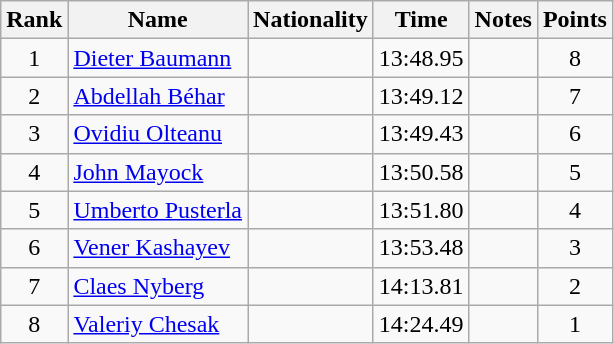<table class="wikitable sortable" style="text-align:center">
<tr>
<th>Rank</th>
<th>Name</th>
<th>Nationality</th>
<th>Time</th>
<th>Notes</th>
<th>Points</th>
</tr>
<tr>
<td>1</td>
<td align=left><a href='#'>Dieter Baumann</a></td>
<td align=left></td>
<td>13:48.95</td>
<td></td>
<td>8</td>
</tr>
<tr>
<td>2</td>
<td align=left><a href='#'>Abdellah Béhar</a></td>
<td align=left></td>
<td>13:49.12</td>
<td></td>
<td>7</td>
</tr>
<tr>
<td>3</td>
<td align=left><a href='#'>Ovidiu Olteanu</a></td>
<td align=left></td>
<td>13:49.43</td>
<td></td>
<td>6</td>
</tr>
<tr>
<td>4</td>
<td align=left><a href='#'>John Mayock</a></td>
<td align=left></td>
<td>13:50.58</td>
<td></td>
<td>5</td>
</tr>
<tr>
<td>5</td>
<td align=left><a href='#'>Umberto Pusterla</a></td>
<td align=left></td>
<td>13:51.80</td>
<td></td>
<td>4</td>
</tr>
<tr>
<td>6</td>
<td align=left><a href='#'>Vener Kashayev</a></td>
<td align=left></td>
<td>13:53.48</td>
<td></td>
<td>3</td>
</tr>
<tr>
<td>7</td>
<td align=left><a href='#'>Claes Nyberg</a></td>
<td align=left></td>
<td>14:13.81</td>
<td></td>
<td>2</td>
</tr>
<tr>
<td>8</td>
<td align=left><a href='#'>Valeriy Chesak</a></td>
<td align=left></td>
<td>14:24.49</td>
<td></td>
<td>1</td>
</tr>
</table>
